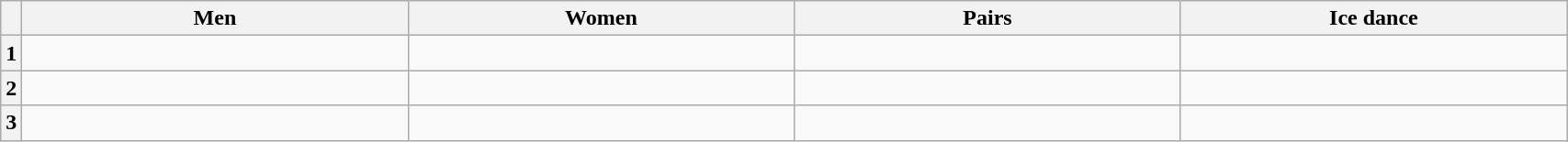<table class="wikitable unsortable" style="text-align:left; width:90%">
<tr>
<th scope="col"></th>
<th scope="col" style="width:25%">Men</th>
<th scope="col" style="width:25%">Women</th>
<th scope="col" style="width:25%">Pairs</th>
<th scope="col" style="width:25%">Ice dance</th>
</tr>
<tr>
<th scope="row">1</th>
<td></td>
<td></td>
<td></td>
<td></td>
</tr>
<tr>
<th scope="row">2</th>
<td></td>
<td></td>
<td></td>
<td></td>
</tr>
<tr>
<th scope="row">3</th>
<td></td>
<td></td>
<td></td>
<td></td>
</tr>
</table>
